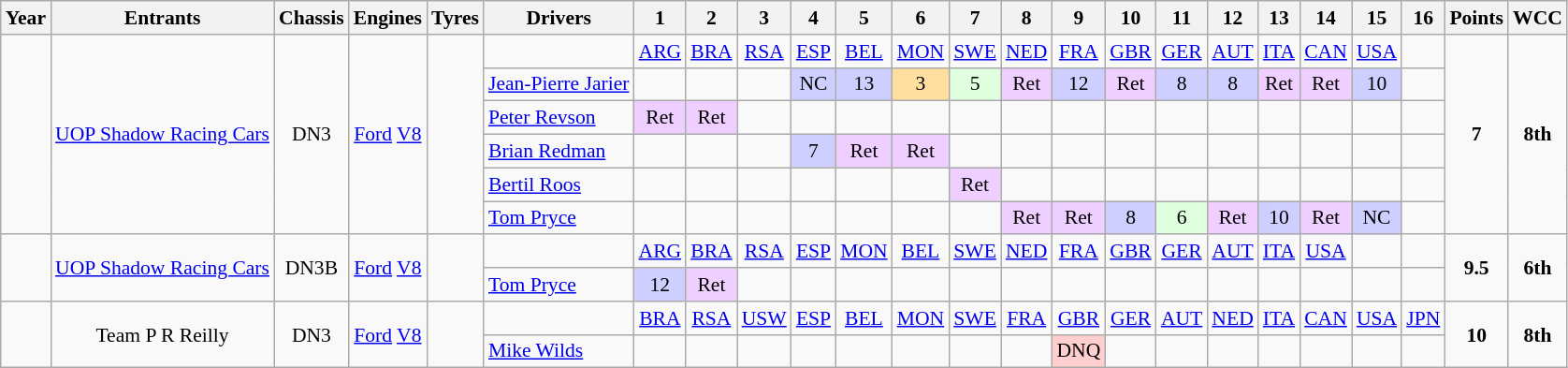<table class="wikitable" style="text-align:center; font-size:90%">
<tr>
<th>Year</th>
<th>Entrants</th>
<th>Chassis</th>
<th>Engines</th>
<th>Tyres</th>
<th>Drivers</th>
<th>1</th>
<th>2</th>
<th>3</th>
<th>4</th>
<th>5</th>
<th>6</th>
<th>7</th>
<th>8</th>
<th>9</th>
<th>10</th>
<th>11</th>
<th>12</th>
<th>13</th>
<th>14</th>
<th>15</th>
<th>16</th>
<th>Points</th>
<th>WCC</th>
</tr>
<tr>
<td rowspan="6"></td>
<td rowspan="6"><a href='#'>UOP Shadow Racing Cars</a></td>
<td rowspan="6">DN3</td>
<td rowspan="6"><a href='#'>Ford</a> <a href='#'>V8</a></td>
<td rowspan="6"></td>
<td></td>
<td><a href='#'>ARG</a></td>
<td><a href='#'>BRA</a></td>
<td><a href='#'>RSA</a></td>
<td><a href='#'>ESP</a></td>
<td><a href='#'>BEL</a></td>
<td><a href='#'>MON</a></td>
<td><a href='#'>SWE</a></td>
<td><a href='#'>NED</a></td>
<td><a href='#'>FRA</a></td>
<td><a href='#'>GBR</a></td>
<td><a href='#'>GER</a></td>
<td><a href='#'>AUT</a></td>
<td><a href='#'>ITA</a></td>
<td><a href='#'>CAN</a></td>
<td><a href='#'>USA</a></td>
<td></td>
<td rowspan="6"><strong>7</strong></td>
<td rowspan="6"><strong>8th</strong></td>
</tr>
<tr>
<td align="left"><a href='#'>Jean-Pierre Jarier</a></td>
<td></td>
<td></td>
<td></td>
<td style="background:#CFCFFF;">NC</td>
<td style="background:#CFCFFF;">13</td>
<td style="background:#FFDF9F;">3</td>
<td style="background:#DFFFDF;">5</td>
<td style="background:#EFCFFF;">Ret</td>
<td style="background:#CFCFFF;">12</td>
<td style="background:#EFCFFF;">Ret</td>
<td style="background:#CFCFFF;">8</td>
<td style="background:#CFCFFF;">8</td>
<td style="background:#EFCFFF;">Ret</td>
<td style="background:#EFCFFF;">Ret</td>
<td style="background:#CFCFFF;">10</td>
<td></td>
</tr>
<tr>
<td align="left"><a href='#'>Peter Revson</a></td>
<td style="background:#EFCFFF;">Ret</td>
<td style="background:#EFCFFF;">Ret</td>
<td></td>
<td></td>
<td></td>
<td></td>
<td></td>
<td></td>
<td></td>
<td></td>
<td></td>
<td></td>
<td></td>
<td></td>
<td></td>
<td></td>
</tr>
<tr>
<td align="left"><a href='#'>Brian Redman</a></td>
<td></td>
<td></td>
<td></td>
<td style="background:#CFCFFF;">7</td>
<td style="background:#EFCFFF;">Ret</td>
<td style="background:#EFCFFF;">Ret</td>
<td></td>
<td></td>
<td></td>
<td></td>
<td></td>
<td></td>
<td></td>
<td></td>
<td></td>
<td></td>
</tr>
<tr>
<td align="left"><a href='#'>Bertil Roos</a></td>
<td></td>
<td></td>
<td></td>
<td></td>
<td></td>
<td></td>
<td style="background:#EFCFFF;">Ret</td>
<td></td>
<td></td>
<td></td>
<td></td>
<td></td>
<td></td>
<td></td>
<td></td>
<td></td>
</tr>
<tr>
<td align="left"><a href='#'>Tom Pryce</a></td>
<td></td>
<td></td>
<td></td>
<td></td>
<td></td>
<td></td>
<td></td>
<td style="background:#EFCFFF;">Ret</td>
<td style="background:#EFCFFF;">Ret</td>
<td style="background:#CFCFFF;">8</td>
<td style="background:#DFFFDF;">6</td>
<td style="background:#EFCFFF;">Ret</td>
<td style="background:#CFCFFF;">10</td>
<td style="background:#EFCFFF;">Ret</td>
<td style="background:#CFCFFF;">NC</td>
<td></td>
</tr>
<tr>
<td rowspan="2"></td>
<td rowspan="2"><a href='#'>UOP Shadow Racing Cars</a></td>
<td rowspan="2">DN3B</td>
<td rowspan="2"><a href='#'>Ford</a> <a href='#'>V8</a></td>
<td rowspan="2"></td>
<td></td>
<td><a href='#'>ARG</a></td>
<td><a href='#'>BRA</a></td>
<td><a href='#'>RSA</a></td>
<td><a href='#'>ESP</a></td>
<td><a href='#'>MON</a></td>
<td><a href='#'>BEL</a></td>
<td><a href='#'>SWE</a></td>
<td><a href='#'>NED</a></td>
<td><a href='#'>FRA</a></td>
<td><a href='#'>GBR</a></td>
<td><a href='#'>GER</a></td>
<td><a href='#'>AUT</a></td>
<td><a href='#'>ITA</a></td>
<td><a href='#'>USA</a></td>
<td></td>
<td></td>
<td rowspan="2"><strong>9.5</strong></td>
<td rowspan="2"><strong>6th</strong></td>
</tr>
<tr>
<td align="left"><a href='#'>Tom Pryce</a></td>
<td style="background:#CFCFFF;">12</td>
<td style="background:#EFCFFF;">Ret</td>
<td></td>
<td></td>
<td></td>
<td></td>
<td></td>
<td></td>
<td></td>
<td></td>
<td></td>
<td></td>
<td></td>
<td></td>
<td></td>
<td></td>
</tr>
<tr>
<td rowspan="2"></td>
<td rowspan="2">Team P R Reilly</td>
<td rowspan="2">DN3</td>
<td rowspan="2"><a href='#'>Ford</a> <a href='#'>V8</a></td>
<td rowspan="2"></td>
<td></td>
<td><a href='#'>BRA</a></td>
<td><a href='#'>RSA</a></td>
<td><a href='#'>USW</a></td>
<td><a href='#'>ESP</a></td>
<td><a href='#'>BEL</a></td>
<td><a href='#'>MON</a></td>
<td><a href='#'>SWE</a></td>
<td><a href='#'>FRA</a></td>
<td><a href='#'>GBR</a></td>
<td><a href='#'>GER</a></td>
<td><a href='#'>AUT</a></td>
<td><a href='#'>NED</a></td>
<td><a href='#'>ITA</a></td>
<td><a href='#'>CAN</a></td>
<td><a href='#'>USA</a></td>
<td><a href='#'>JPN</a></td>
<td rowspan="2"><strong>10</strong></td>
<td rowspan="2"><strong>8th</strong></td>
</tr>
<tr>
<td align="left"><a href='#'>Mike Wilds</a></td>
<td></td>
<td></td>
<td></td>
<td></td>
<td></td>
<td></td>
<td></td>
<td></td>
<td style="background:#FFCFCF;">DNQ</td>
<td></td>
<td></td>
<td></td>
<td></td>
<td></td>
<td></td>
<td></td>
</tr>
</table>
